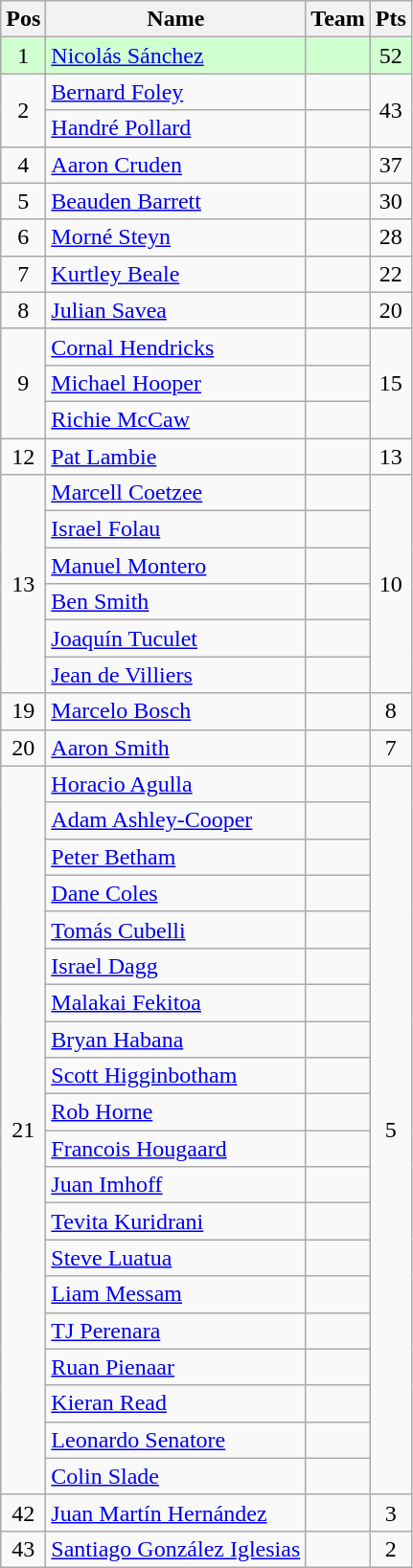<table class="wikitable" style="text-align:center">
<tr>
<th>Pos</th>
<th>Name</th>
<th>Team</th>
<th>Pts</th>
</tr>
<tr style="background:#d0ffd0">
<td>1</td>
<td align="left"><a href='#'>Nicolás Sánchez</a></td>
<td align="left"></td>
<td>52</td>
</tr>
<tr>
<td rowspan=2>2</td>
<td align="left"><a href='#'>Bernard Foley</a></td>
<td align="left"></td>
<td rowspan=2>43</td>
</tr>
<tr>
<td align="left"><a href='#'>Handré Pollard</a></td>
<td align="left"></td>
</tr>
<tr>
<td>4</td>
<td align="left"><a href='#'>Aaron Cruden</a></td>
<td align="left"></td>
<td>37</td>
</tr>
<tr>
<td>5</td>
<td align="left"><a href='#'>Beauden Barrett</a></td>
<td align="left"></td>
<td>30</td>
</tr>
<tr>
<td>6</td>
<td align="left"><a href='#'>Morné Steyn</a></td>
<td align="left"></td>
<td>28</td>
</tr>
<tr>
<td>7</td>
<td align="left"><a href='#'>Kurtley Beale</a></td>
<td align="left"></td>
<td>22</td>
</tr>
<tr>
<td>8</td>
<td align="left"><a href='#'>Julian Savea</a></td>
<td align="left"></td>
<td>20</td>
</tr>
<tr>
<td rowspan=3>9</td>
<td align="left"><a href='#'>Cornal Hendricks</a></td>
<td align="left"></td>
<td rowspan=3>15</td>
</tr>
<tr>
<td align="left"><a href='#'>Michael Hooper</a></td>
<td align="left"></td>
</tr>
<tr>
<td align="left"><a href='#'>Richie McCaw</a></td>
<td align="left"></td>
</tr>
<tr>
<td>12</td>
<td align="left"><a href='#'>Pat Lambie</a></td>
<td align="left"></td>
<td>13</td>
</tr>
<tr>
<td rowspan=6>13</td>
<td align="left"><a href='#'>Marcell Coetzee</a></td>
<td align="left"></td>
<td rowspan=6>10</td>
</tr>
<tr>
<td align="left"><a href='#'>Israel Folau</a></td>
<td align="left"></td>
</tr>
<tr>
<td align="left"><a href='#'>Manuel Montero</a></td>
<td align="left"></td>
</tr>
<tr>
<td align="left"><a href='#'>Ben Smith</a></td>
<td align="left"></td>
</tr>
<tr>
<td align="left"><a href='#'>Joaquín Tuculet</a></td>
<td align="left"></td>
</tr>
<tr>
<td align="left"><a href='#'>Jean de Villiers</a></td>
<td align="left"></td>
</tr>
<tr>
<td>19</td>
<td align="left"><a href='#'>Marcelo Bosch</a></td>
<td align="left"></td>
<td>8</td>
</tr>
<tr>
<td>20</td>
<td align="left"><a href='#'>Aaron Smith</a></td>
<td align="left"></td>
<td>7</td>
</tr>
<tr>
<td rowspan=20>21</td>
<td align="left"><a href='#'>Horacio Agulla</a></td>
<td align="left"></td>
<td rowspan=20>5</td>
</tr>
<tr>
<td align="left"><a href='#'>Adam Ashley-Cooper</a></td>
<td align="left"></td>
</tr>
<tr>
<td align="left"><a href='#'>Peter Betham</a></td>
<td align="left"></td>
</tr>
<tr>
<td align="left"><a href='#'>Dane Coles</a></td>
<td align="left"></td>
</tr>
<tr>
<td align="left"><a href='#'>Tomás Cubelli</a></td>
<td align="left"></td>
</tr>
<tr>
<td align="left"><a href='#'>Israel Dagg</a></td>
<td align="left"></td>
</tr>
<tr>
<td align="left"><a href='#'>Malakai Fekitoa</a></td>
<td align="left"></td>
</tr>
<tr>
<td align="left"><a href='#'>Bryan Habana</a></td>
<td align="left"></td>
</tr>
<tr>
<td align="left"><a href='#'>Scott Higginbotham</a></td>
<td align="left"></td>
</tr>
<tr>
<td align="left"><a href='#'>Rob Horne</a></td>
<td align="left"></td>
</tr>
<tr>
<td align="left"><a href='#'>Francois Hougaard</a></td>
<td align="left"></td>
</tr>
<tr>
<td align="left"><a href='#'>Juan Imhoff</a></td>
<td align="left"></td>
</tr>
<tr>
<td align="left"><a href='#'>Tevita Kuridrani</a></td>
<td align="left"></td>
</tr>
<tr>
<td align="left"><a href='#'>Steve Luatua</a></td>
<td align="left"></td>
</tr>
<tr>
<td align="left"><a href='#'>Liam Messam</a></td>
<td align="left"></td>
</tr>
<tr>
<td align="left"><a href='#'>TJ Perenara</a></td>
<td align="left"></td>
</tr>
<tr>
<td align="left"><a href='#'>Ruan Pienaar</a></td>
<td align="left"></td>
</tr>
<tr>
<td align="left"><a href='#'>Kieran Read</a></td>
<td align="left"></td>
</tr>
<tr>
<td align="left"><a href='#'>Leonardo Senatore</a></td>
<td align="left"></td>
</tr>
<tr>
<td align="left"><a href='#'>Colin Slade</a></td>
<td align="left"></td>
</tr>
<tr>
<td>42</td>
<td align="left"><a href='#'>Juan Martín Hernández</a></td>
<td align="left"></td>
<td>3</td>
</tr>
<tr>
<td>43</td>
<td align="left"><a href='#'>Santiago González Iglesias</a></td>
<td align="left"></td>
<td>2</td>
</tr>
</table>
